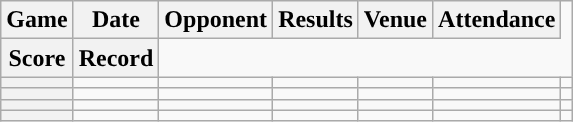<table class="wikitable" style="text-align:center">
<tr>
<th>Game</th>
<th>Date</th>
<th>Opponent</th>
<th>Results</th>
<th>Venue</th>
<th>Attendance</th>
</tr>
<tr>
<th>Score</th>
<th>Record</th>
</tr>
<tr>
<th></th>
<td></td>
<td></td>
<td></td>
<td></td>
<td></td>
<td></td>
</tr>
<tr>
<th></th>
<td></td>
<td></td>
<td></td>
<td></td>
<td></td>
<td></td>
</tr>
<tr>
<th></th>
<td></td>
<td></td>
<td></td>
<td></td>
<td></td>
<td></td>
</tr>
<tr>
<th></th>
<td></td>
<td></td>
<td></td>
<td></td>
<td></td>
<td></td>
</tr>
</table>
